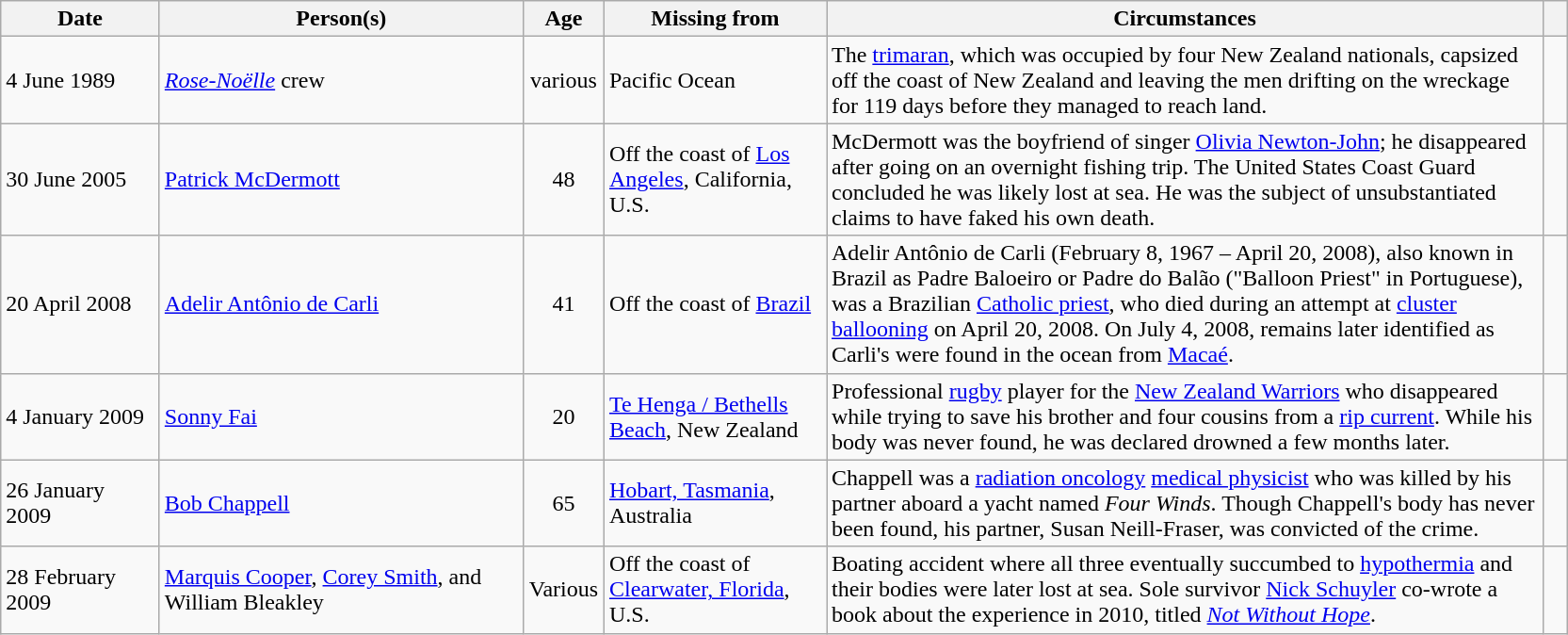<table class="wikitable sortable plainrowheaders">
<tr style="text-align:center;">
<th width="105">Date</th>
<th width="250">Person(s)</th>
<th width="50">Age</th>
<th width="150">Missing from</th>
<th width="500px">Circumstances</th>
<th width="10px"></th>
</tr>
<tr>
<td data-sort-value="1989-06-04">4 June 1989</td>
<td><em><a href='#'>Rose-Noëlle</a></em> crew</td>
<td style="text-align:center;">various</td>
<td>Pacific Ocean</td>
<td>The <a href='#'>trimaran</a>, which was occupied by four New Zealand nationals, capsized off the coast of New Zealand and leaving the men drifting on the wreckage for 119 days before they managed to reach land.</td>
<td style="text-align:center"></td>
</tr>
<tr>
<td data-sort-value="2005-06-30">30 June 2005</td>
<td><a href='#'>Patrick McDermott</a></td>
<td style="text-align:center;">48</td>
<td>Off the coast of <a href='#'>Los Angeles</a>, California, U.S.</td>
<td>McDermott was the boyfriend of singer <a href='#'>Olivia Newton-John</a>; he disappeared after going on an overnight fishing trip. The United States Coast Guard concluded he was likely lost at sea. He was the subject of unsubstantiated claims to have faked his own death.</td>
<td style="text-align:center;"></td>
</tr>
<tr>
<td data-sort-value="2008-04-20">20 April 2008</td>
<td><a href='#'>Adelir Antônio de Carli</a></td>
<td style="text-align:center;">41</td>
<td>Off the coast of <a href='#'>Brazil</a></td>
<td>Adelir Antônio de Carli (February 8, 1967 – April 20, 2008), also known in Brazil as Padre Baloeiro or Padre do Balão ("Balloon Priest" in Portuguese), was a Brazilian <a href='#'>Catholic priest</a>, who died during an attempt at <a href='#'>cluster ballooning</a> on April 20, 2008. On July 4, 2008, remains later identified as Carli's were found in the ocean  from <a href='#'>Macaé</a>.</td>
<td style="text-align:center;"></td>
</tr>
<tr>
<td data-sort-value="2009-01-04">4 January 2009</td>
<td><a href='#'>Sonny Fai</a></td>
<td style="text-align:center;">20</td>
<td><a href='#'>Te Henga / Bethells Beach</a>, New Zealand</td>
<td>Professional <a href='#'>rugby</a> player for the <a href='#'>New Zealand Warriors</a> who disappeared while trying to save his brother and four cousins from a <a href='#'>rip current</a>. While his body was never found, he was declared drowned a few months later.</td>
<td style="text-align:center"></td>
</tr>
<tr>
<td data-sort-value="2009-01-26">26 January 2009</td>
<td><a href='#'>Bob Chappell</a></td>
<td style="text-align:center;">65</td>
<td><a href='#'>Hobart, Tasmania</a>, Australia</td>
<td>Chappell was a <a href='#'>radiation oncology</a> <a href='#'>medical physicist</a> who was killed by his partner aboard a yacht named <em>Four Winds</em>. Though Chappell's body has never been found, his partner, Susan Neill-Fraser, was convicted of the crime.</td>
<td style="text-align:center"></td>
</tr>
<tr>
<td data-sort-value="2009-02-28">28 February 2009</td>
<td><a href='#'>Marquis Cooper</a>, <a href='#'>Corey Smith</a>, and William Bleakley</td>
<td style="text-align:center;">Various</td>
<td>Off the coast of <a href='#'>Clearwater, Florida</a>, U.S.</td>
<td>Boating accident where all three eventually succumbed to <a href='#'>hypothermia</a> and their bodies were later lost at sea. Sole survivor <a href='#'>Nick Schuyler</a> co-wrote a book about the experience in 2010, titled <em><a href='#'>Not Without Hope</a></em>.</td>
<td style="text-align:center"></td>
</tr>
</table>
